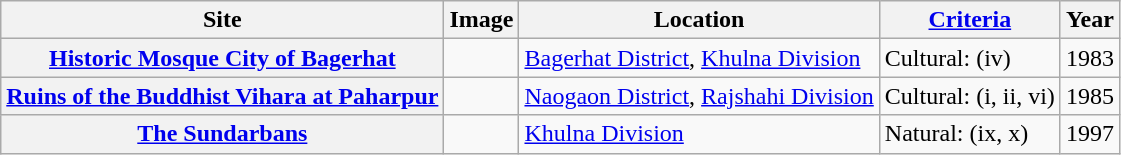<table class="wikitable sortable">
<tr>
<th scope="col">Site</th>
<th class="unsortable" scope="col">Image</th>
<th scope="col">Location</th>
<th scope="col"><a href='#'>Criteria</a></th>
<th scope="col">Year</th>
</tr>
<tr>
<th scope="row"><a href='#'>Historic Mosque City of Bagerhat</a></th>
<td></td>
<td><a href='#'>Bagerhat District</a>, <a href='#'>Khulna Division</a><br><small></small></td>
<td>Cultural: (iv)</td>
<td>1983</td>
</tr>
<tr>
<th scope="row"><a href='#'>Ruins of the Buddhist Vihara at Paharpur</a></th>
<td></td>
<td><a href='#'>Naogaon District</a>, <a href='#'>Rajshahi Division</a><br><small></small></td>
<td>Cultural: (i, ii, vi)</td>
<td>1985</td>
</tr>
<tr>
<th scope="row"><a href='#'>The Sundarbans</a></th>
<td></td>
<td><a href='#'>Khulna Division</a><br><small></small></td>
<td>Natural: (ix, x)</td>
<td>1997</td>
</tr>
</table>
